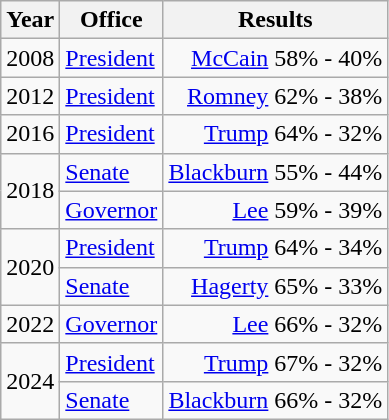<table class=wikitable>
<tr>
<th>Year</th>
<th>Office</th>
<th>Results</th>
</tr>
<tr>
<td>2008</td>
<td><a href='#'>President</a></td>
<td align="right" ><a href='#'>McCain</a> 58% - 40%</td>
</tr>
<tr>
<td>2012</td>
<td><a href='#'>President</a></td>
<td align="right" ><a href='#'>Romney</a> 62% - 38%</td>
</tr>
<tr>
<td>2016</td>
<td><a href='#'>President</a></td>
<td align="right" ><a href='#'>Trump</a> 64% - 32%</td>
</tr>
<tr>
<td rowspan=2>2018</td>
<td><a href='#'>Senate</a></td>
<td align="right" ><a href='#'>Blackburn</a> 55% - 44%</td>
</tr>
<tr>
<td><a href='#'>Governor</a></td>
<td align="right" ><a href='#'>Lee</a> 59% - 39%</td>
</tr>
<tr>
<td rowspan=2>2020</td>
<td><a href='#'>President</a></td>
<td align="right" ><a href='#'>Trump</a> 64% - 34%</td>
</tr>
<tr>
<td><a href='#'>Senate</a></td>
<td align="right" ><a href='#'>Hagerty</a> 65% - 33%</td>
</tr>
<tr>
<td>2022</td>
<td><a href='#'>Governor</a></td>
<td align="right" ><a href='#'>Lee</a> 66% - 32%</td>
</tr>
<tr>
<td rowspan=2>2024</td>
<td><a href='#'>President</a></td>
<td align="right" ><a href='#'>Trump</a> 67% - 32%</td>
</tr>
<tr>
<td><a href='#'>Senate</a></td>
<td align="right" ><a href='#'>Blackburn</a> 66% - 32%</td>
</tr>
</table>
